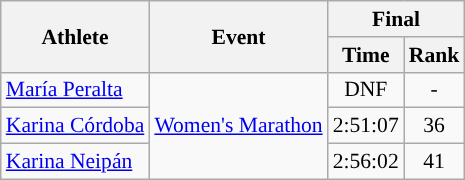<table class=wikitable style="font-size:90%;">
<tr>
<th rowspan=2>Athlete</th>
<th rowspan=2>Event</th>
<th colspan=2>Final</th>
</tr>
<tr>
<th>Time</th>
<th>Rank</th>
</tr>
<tr>
<td><a href='#'>María Peralta</a></td>
<td rowspan=3><a href='#'>Women's Marathon</a></td>
<td align="center">DNF</td>
<td align="center">-</td>
</tr>
<tr>
<td><a href='#'>Karina Córdoba</a></td>
<td align="center">2:51:07</td>
<td align="center">36</td>
</tr>
<tr>
<td><a href='#'>Karina Neipán</a></td>
<td align="center">2:56:02</td>
<td align="center">41</td>
</tr>
</table>
